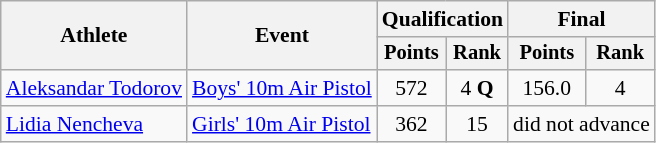<table class="wikitable" style="font-size:90%;">
<tr>
<th rowspan=2>Athlete</th>
<th rowspan=2>Event</th>
<th colspan=2>Qualification</th>
<th colspan=2>Final</th>
</tr>
<tr style="font-size:95%">
<th>Points</th>
<th>Rank</th>
<th>Points</th>
<th>Rank</th>
</tr>
<tr align=center>
<td align=left><a href='#'>Aleksandar Todorov</a></td>
<td align=left><a href='#'>Boys' 10m Air Pistol</a></td>
<td>572</td>
<td>4 <strong>Q</strong></td>
<td>156.0</td>
<td>4</td>
</tr>
<tr align=center>
<td align=left><a href='#'>Lidia Nencheva</a></td>
<td align=left><a href='#'>Girls' 10m Air Pistol</a></td>
<td>362</td>
<td>15</td>
<td colspan=2>did not advance</td>
</tr>
</table>
